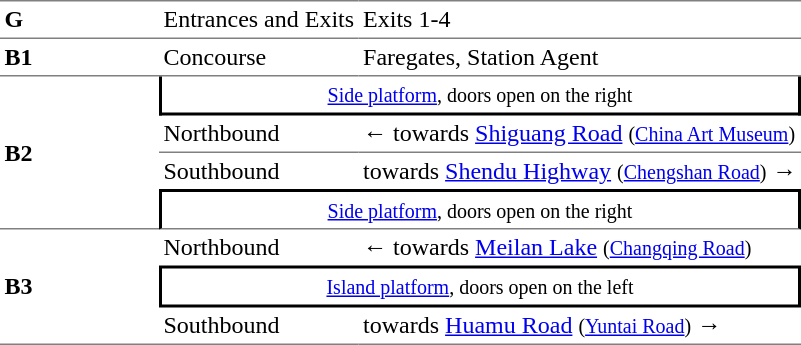<table cellspacing=0 cellpadding=3>
<tr>
<td style="border-top:solid 1px gray;border-bottom:solid 1px gray;" width=100><strong>G</strong></td>
<td style="border-top:solid 1px gray;border-bottom:solid 1px gray;">Entrances and Exits</td>
<td style="border-top:solid 1px gray;border-bottom:solid 1px gray;">Exits 1-4</td>
</tr>
<tr>
<td style="border-bottom:solid 1px gray;"><strong>B1</strong></td>
<td style="border-bottom:solid 1px gray;">Concourse</td>
<td style="border-bottom:solid 1px gray;">Faregates, Station Agent</td>
</tr>
<tr>
<td style="border-bottom:solid 1px gray;" rowspan=4><strong>B2</strong></td>
<td style="border-right:solid 2px black;border-left:solid 2px black;border-bottom:solid 2px black;text-align:center;" colspan=2><small><a href='#'>Side platform</a>, doors open on the right</small></td>
</tr>
<tr>
<td style="border-bottom:solid 1px gray;">Northbound</td>
<td style="border-bottom:solid 1px gray;">←  towards <a href='#'>Shiguang Road</a> <small>(<a href='#'>China Art Museum</a>)</small></td>
</tr>
<tr>
<td>Southbound</td>
<td>  towards <a href='#'>Shendu Highway</a> <small>(<a href='#'>Chengshan Road</a>)</small> →</td>
</tr>
<tr>
<td style="border-right:solid 2px black;border-left:solid 2px black;border-top:solid 2px black;border-bottom:solid 1px gray;text-align:center;" colspan=2><small><a href='#'>Side platform</a>, doors open on the right</small></td>
</tr>
<tr>
<td style="border-bottom:solid 1px gray;" rowspan=3><strong>B3</strong></td>
<td>Northbound</td>
<td>←  towards <a href='#'>Meilan Lake</a> <small>(<a href='#'>Changqing Road</a>)</small></td>
</tr>
<tr>
<td style="border-right:solid 2px black;border-left:solid 2px black;border-top:solid 2px black;border-bottom:solid 2px black;text-align:center;" colspan=2><small><a href='#'>Island platform</a>, doors open on the left</small></td>
</tr>
<tr>
<td style="border-bottom:solid 1px gray;">Southbound</td>
<td style="border-bottom:solid 1px gray;">  towards <a href='#'>Huamu Road</a> <small>(<a href='#'>Yuntai Road</a>)</small> →</td>
</tr>
</table>
